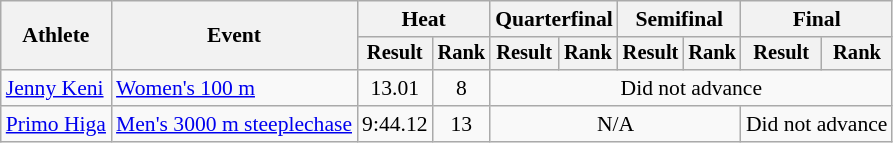<table class="wikitable" style="font-size:90%">
<tr>
<th rowspan="2">Athlete</th>
<th rowspan="2">Event</th>
<th colspan="2">Heat</th>
<th colspan="2">Quarterfinal</th>
<th colspan="2">Semifinal</th>
<th colspan="2">Final</th>
</tr>
<tr style="font-size:95%">
<th>Result</th>
<th>Rank</th>
<th>Result</th>
<th>Rank</th>
<th>Result</th>
<th>Rank</th>
<th>Result</th>
<th>Rank</th>
</tr>
<tr align=center>
<td align=left><a href='#'>Jenny Keni</a></td>
<td align=left><a href='#'>Women's 100 m</a></td>
<td>13.01</td>
<td>8</td>
<td colspan=6>Did not advance</td>
</tr>
<tr align=center>
<td align=left><a href='#'>Primo Higa</a></td>
<td align=left><a href='#'>Men's 3000 m steeplechase</a></td>
<td>9:44.12</td>
<td>13</td>
<td colspan=4>N/A</td>
<td colspan=2>Did not advance</td>
</tr>
</table>
